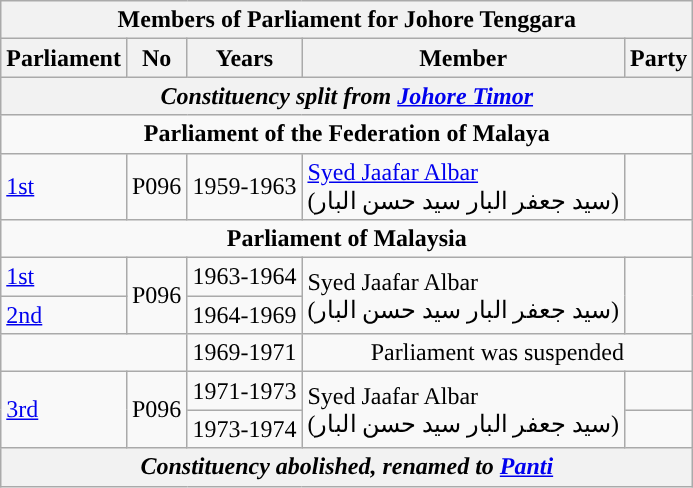<table class=wikitable>
<tr>
<th colspan="5">Members of Parliament for Johore Tenggara</th>
</tr>
<tr>
<th>Parliament</th>
<th>No</th>
<th>Years</th>
<th>Member</th>
<th>Party</th>
</tr>
<tr>
<th colspan="5" align="center"><em>Constituency split from <a href='#'>Johore Timor</a></em></th>
</tr>
<tr>
<td colspan="5" align="center"><strong>Parliament of the Federation of Malaya</strong></td>
</tr>
<tr>
<td><a href='#'>1st</a></td>
<td>P096</td>
<td>1959-1963</td>
<td><a href='#'>Syed Jaafar Albar</a> <br> (سيد جعفر البار سيد حسن البار‎)</td>
<td></td>
</tr>
<tr>
<td colspan="5" align="center"><strong>Parliament of Malaysia</strong></td>
</tr>
<tr>
<td><a href='#'>1st</a></td>
<td rowspan="2">P096</td>
<td>1963-1964</td>
<td rowspan=2>Syed Jaafar Albar  <br>(سيد جعفر البار سيد حسن البار‎)</td>
<td rowspan=2></td>
</tr>
<tr>
<td><a href='#'>2nd</a></td>
<td>1964-1969</td>
</tr>
<tr>
<td colspan="2"></td>
<td>1969-1971</td>
<td colspan=2 align=center>Parliament was suspended</td>
</tr>
<tr>
<td rowspan=2><a href='#'>3rd</a></td>
<td rowspan="2">P096</td>
<td>1971-1973</td>
<td rowspan=2>Syed Jaafar Albar <br> (سيد جعفر البار سيد حسن البار‎)</td>
<td></td>
</tr>
<tr>
<td>1973-1974</td>
<td></td>
</tr>
<tr>
<th colspan="5" align="center"><em>Constituency abolished, renamed to <a href='#'>Panti</a></em></th>
</tr>
</table>
